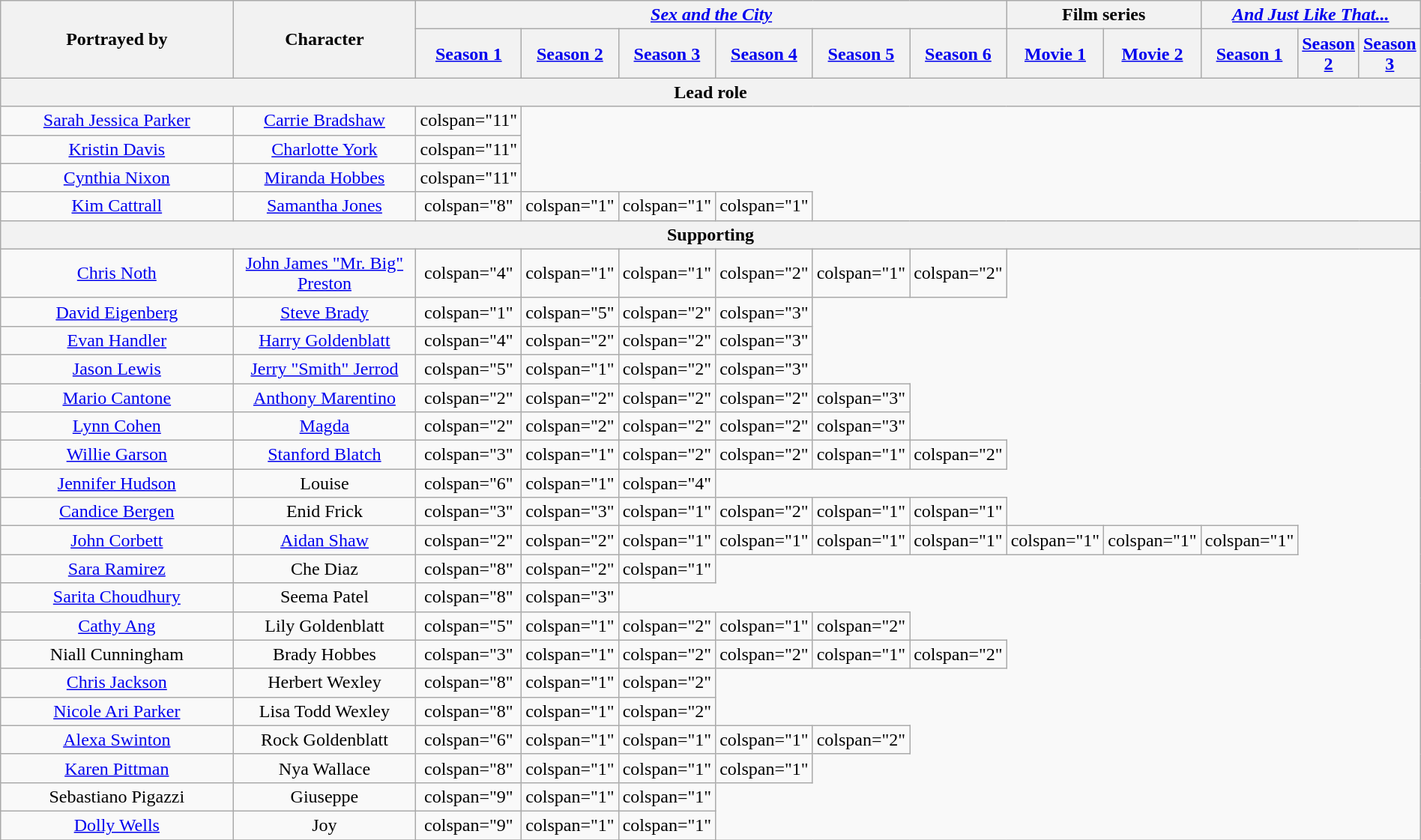<table class="wikitable plainrowheaders" style="text-align:center; width:100%;">
<tr>
<th scope="col" rowspan="2" style="width:18%;">Portrayed by</th>
<th scope="col" rowspan="2" style="width:14%;">Character</th>
<th scope="col" colspan="6"><em><a href='#'>Sex and the City</a></em></th>
<th scope="col" colspan="2">Film series</th>
<th scope="col" colspan="3"><em><a href='#'>And Just Like That...</a></em></th>
</tr>
<tr>
<th scope="col" style="width:4%;"><a href='#'>Season 1</a></th>
<th scope="col" style="width:4%;"><a href='#'>Season 2</a></th>
<th scope="col" style="width:4%;"><a href='#'>Season 3</a></th>
<th scope="col" style="width:4%;"><a href='#'>Season 4</a></th>
<th scope="col" style="width:4%;"><a href='#'>Season 5</a></th>
<th scope="col" style="width:4%;"><a href='#'>Season 6</a></th>
<th scope="col" style="width:4%;"><a href='#'>Movie 1</a></th>
<th scope="col" style="width:4%;"><a href='#'>Movie 2</a></th>
<th scope="col" style="width:4%;"><a href='#'>Season 1</a></th>
<th scope="col" style="width:4%;"><a href='#'>Season 2</a></th>
<th scope="col" style="width:4%;"><a href='#'>Season 3</a></th>
</tr>
<tr>
<th colspan="13">Lead role</th>
</tr>
<tr>
<td><a href='#'>Sarah Jessica Parker</a></td>
<td><a href='#'>Carrie Bradshaw</a></td>
<td>colspan="11" </td>
</tr>
<tr>
<td><a href='#'>Kristin Davis</a></td>
<td><a href='#'>Charlotte York</a></td>
<td>colspan="11" </td>
</tr>
<tr>
<td><a href='#'>Cynthia Nixon</a></td>
<td><a href='#'>Miranda Hobbes</a></td>
<td>colspan="11" </td>
</tr>
<tr>
<td><a href='#'>Kim Cattrall</a></td>
<td><a href='#'>Samantha Jones</a></td>
<td>colspan="8" </td>
<td>colspan="1" </td>
<td>colspan="1" </td>
<td>colspan="1" </td>
</tr>
<tr>
<th colspan="13">Supporting</th>
</tr>
<tr>
<td><a href='#'>Chris Noth</a></td>
<td><a href='#'>John James "Mr. Big" Preston</a></td>
<td>colspan="4" </td>
<td>colspan="1" </td>
<td>colspan="1" </td>
<td>colspan="2" </td>
<td>colspan="1" </td>
<td>colspan="2" </td>
</tr>
<tr>
<td><a href='#'>David Eigenberg</a></td>
<td><a href='#'>Steve Brady</a></td>
<td>colspan="1" </td>
<td>colspan="5" </td>
<td>colspan="2" </td>
<td>colspan="3" </td>
</tr>
<tr>
<td><a href='#'>Evan Handler</a></td>
<td><a href='#'>Harry Goldenblatt</a></td>
<td>colspan="4" </td>
<td>colspan="2" </td>
<td>colspan="2" </td>
<td>colspan="3" </td>
</tr>
<tr>
<td><a href='#'>Jason Lewis</a></td>
<td><a href='#'>Jerry "Smith" Jerrod</a></td>
<td>colspan="5" </td>
<td>colspan="1" </td>
<td>colspan="2" </td>
<td>colspan="3" </td>
</tr>
<tr>
<td><a href='#'>Mario Cantone</a></td>
<td><a href='#'>Anthony Marentino</a></td>
<td>colspan="2" </td>
<td>colspan="2" </td>
<td>colspan="2" </td>
<td>colspan="2" </td>
<td>colspan="3" </td>
</tr>
<tr>
<td><a href='#'>Lynn Cohen</a></td>
<td><a href='#'>Magda</a></td>
<td>colspan="2" </td>
<td>colspan="2" </td>
<td>colspan="2" </td>
<td>colspan="2" </td>
<td>colspan="3" </td>
</tr>
<tr>
<td><a href='#'>Willie Garson</a></td>
<td><a href='#'>Stanford Blatch</a></td>
<td>colspan="3" </td>
<td>colspan="1" </td>
<td>colspan="2" </td>
<td>colspan="2" </td>
<td>colspan="1" </td>
<td>colspan="2" </td>
</tr>
<tr>
<td><a href='#'>Jennifer Hudson</a></td>
<td>Louise</td>
<td>colspan="6" </td>
<td>colspan="1" </td>
<td>colspan="4" </td>
</tr>
<tr>
<td><a href='#'>Candice Bergen</a></td>
<td>Enid Frick</td>
<td>colspan="3" </td>
<td>colspan="3" </td>
<td>colspan="1" </td>
<td>colspan="2" </td>
<td>colspan="1" </td>
<td>colspan="1" </td>
</tr>
<tr>
<td><a href='#'>John Corbett</a></td>
<td><a href='#'>Aidan Shaw</a></td>
<td>colspan="2" </td>
<td>colspan="2" </td>
<td>colspan="1" </td>
<td>colspan="1" </td>
<td>colspan="1" </td>
<td>colspan="1" </td>
<td>colspan="1" </td>
<td>colspan="1" </td>
<td>colspan="1" </td>
</tr>
<tr>
<td><a href='#'>Sara Ramirez</a></td>
<td>Che Diaz</td>
<td>colspan="8" </td>
<td>colspan="2" </td>
<td>colspan="1" </td>
</tr>
<tr>
<td><a href='#'>Sarita Choudhury</a></td>
<td>Seema Patel</td>
<td>colspan="8" </td>
<td>colspan="3" </td>
</tr>
<tr>
<td><a href='#'>Cathy Ang</a></td>
<td>Lily Goldenblatt</td>
<td>colspan="5" </td>
<td>colspan="1" </td>
<td>colspan="2" </td>
<td>colspan="1" </td>
<td>colspan="2" </td>
</tr>
<tr>
<td>Niall Cunningham</td>
<td>Brady Hobbes</td>
<td>colspan="3" </td>
<td>colspan="1" </td>
<td>colspan="2" </td>
<td>colspan="2" </td>
<td>colspan="1" </td>
<td>colspan="2" </td>
</tr>
<tr>
<td><a href='#'>Chris Jackson</a></td>
<td>Herbert Wexley</td>
<td>colspan="8" </td>
<td>colspan="1" </td>
<td>colspan="2" </td>
</tr>
<tr>
<td><a href='#'>Nicole Ari Parker</a></td>
<td>Lisa Todd Wexley</td>
<td>colspan="8" </td>
<td>colspan="1" </td>
<td>colspan="2" </td>
</tr>
<tr>
<td><a href='#'>Alexa Swinton</a></td>
<td>Rock Goldenblatt</td>
<td>colspan="6" </td>
<td>colspan="1" </td>
<td>colspan="1" </td>
<td>colspan="1" </td>
<td>colspan="2" </td>
</tr>
<tr>
<td><a href='#'>Karen Pittman</a></td>
<td>Nya Wallace</td>
<td>colspan="8" </td>
<td>colspan="1" </td>
<td>colspan="1" </td>
<td>colspan="1" </td>
</tr>
<tr>
<td>Sebastiano Pigazzi</td>
<td>Giuseppe</td>
<td>colspan="9" </td>
<td>colspan="1" </td>
<td>colspan="1" </td>
</tr>
<tr>
<td><a href='#'>Dolly Wells</a></td>
<td>Joy</td>
<td>colspan="9" </td>
<td>colspan="1" </td>
<td>colspan="1" </td>
</tr>
<tr>
</tr>
</table>
